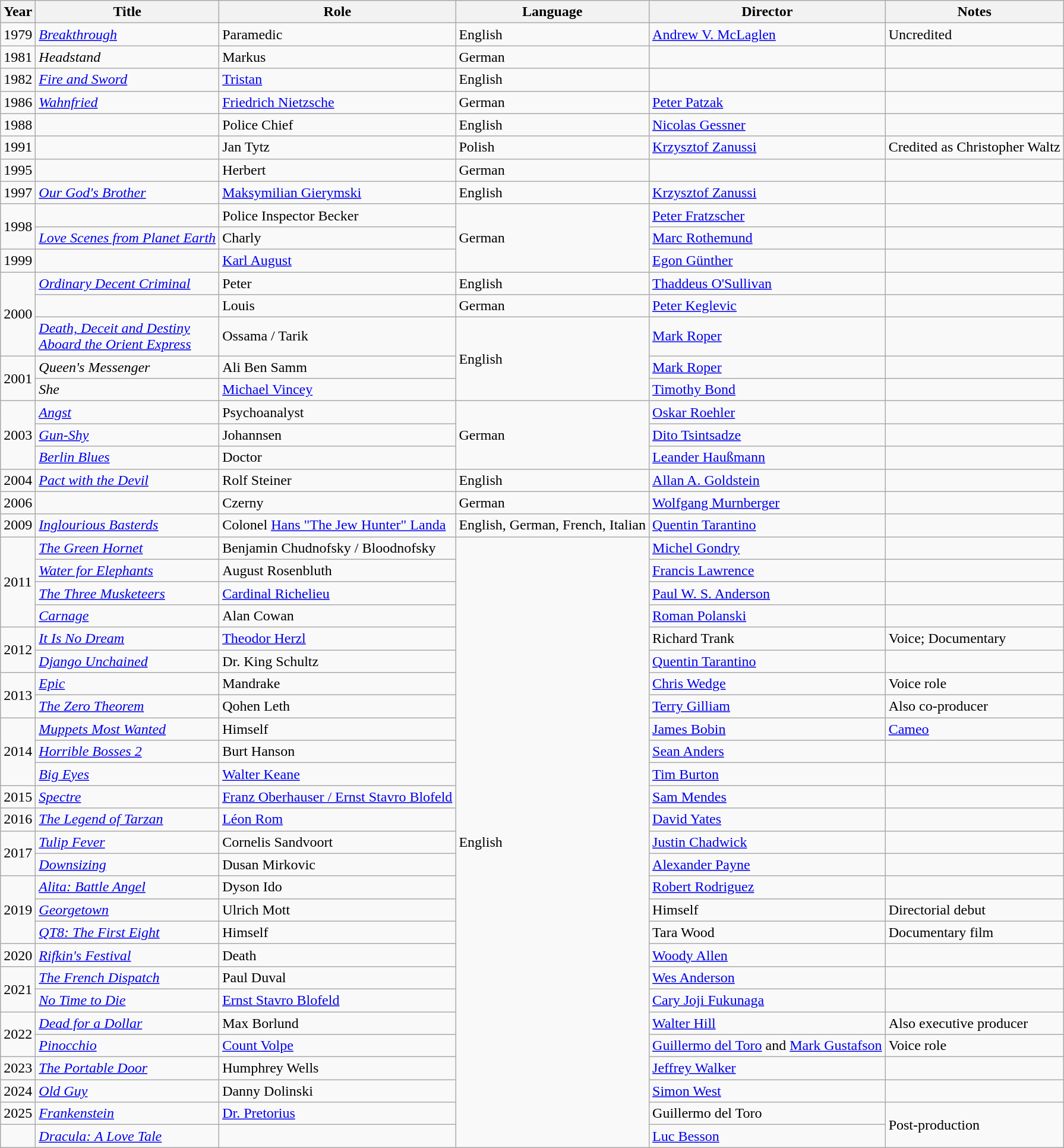<table class="wikitable sortable">
<tr>
<th>Year</th>
<th>Title</th>
<th>Role</th>
<th>Language</th>
<th>Director</th>
<th class=unsortable>Notes</th>
</tr>
<tr>
<td>1979</td>
<td><em><a href='#'>Breakthrough</a></em></td>
<td>Paramedic</td>
<td>English</td>
<td><a href='#'>Andrew V. McLaglen</a></td>
<td>Uncredited</td>
</tr>
<tr>
<td>1981</td>
<td><em>Headstand</em></td>
<td>Markus</td>
<td>German</td>
<td></td>
<td></td>
</tr>
<tr>
<td>1982</td>
<td><em><a href='#'>Fire and Sword</a></em></td>
<td><a href='#'>Tristan</a></td>
<td>English</td>
<td></td>
<td></td>
</tr>
<tr>
<td>1986</td>
<td><em><a href='#'>Wahnfried</a></em></td>
<td><a href='#'>Friedrich Nietzsche</a></td>
<td>German</td>
<td><a href='#'>Peter Patzak</a></td>
<td></td>
</tr>
<tr>
<td>1988</td>
<td><em></em></td>
<td>Police Chief</td>
<td>English</td>
<td><a href='#'>Nicolas Gessner</a></td>
<td></td>
</tr>
<tr>
<td>1991</td>
<td><em></em></td>
<td>Jan Tytz</td>
<td>Polish</td>
<td><a href='#'>Krzysztof Zanussi</a></td>
<td>Credited as Christopher Waltz</td>
</tr>
<tr>
<td>1995</td>
<td><em></em></td>
<td>Herbert</td>
<td>German</td>
<td></td>
<td></td>
</tr>
<tr>
<td>1997</td>
<td><em><a href='#'>Our God's Brother</a></em></td>
<td><a href='#'>Maksymilian Gierymski</a></td>
<td>English</td>
<td><a href='#'>Krzysztof Zanussi</a></td>
<td></td>
</tr>
<tr>
<td rowspan="2">1998</td>
<td><em></em></td>
<td>Police Inspector Becker</td>
<td rowspan="3">German</td>
<td><a href='#'>Peter Fratzscher</a></td>
<td></td>
</tr>
<tr>
<td><em><a href='#'>Love Scenes from Planet Earth</a></em></td>
<td>Charly</td>
<td><a href='#'>Marc Rothemund</a></td>
<td></td>
</tr>
<tr>
<td>1999</td>
<td><em></em></td>
<td><a href='#'>Karl August</a></td>
<td><a href='#'>Egon Günther</a></td>
<td></td>
</tr>
<tr>
<td rowspan="3">2000</td>
<td><em><a href='#'>Ordinary Decent Criminal</a></em></td>
<td>Peter</td>
<td>English</td>
<td><a href='#'>Thaddeus O'Sullivan</a></td>
<td></td>
</tr>
<tr>
<td><em></em></td>
<td>Louis</td>
<td>German</td>
<td><a href='#'>Peter Keglevic</a></td>
<td></td>
</tr>
<tr>
<td><em><a href='#'>Death, Deceit and Destiny <br> Aboard the Orient Express</a></em></td>
<td>Ossama / Tarik</td>
<td rowspan="3">English</td>
<td><a href='#'>Mark Roper</a></td>
<td></td>
</tr>
<tr>
<td rowspan="2">2001</td>
<td><em>Queen's Messenger</em></td>
<td>Ali Ben Samm</td>
<td><a href='#'>Mark Roper</a></td>
<td></td>
</tr>
<tr>
<td><em>She</em></td>
<td><a href='#'>Michael Vincey</a></td>
<td><a href='#'>Timothy Bond</a></td>
<td></td>
</tr>
<tr>
<td rowspan="3">2003</td>
<td><em><a href='#'>Angst</a></em></td>
<td>Psychoanalyst</td>
<td rowspan="3">German</td>
<td><a href='#'>Oskar Roehler</a></td>
<td></td>
</tr>
<tr>
<td><em><a href='#'>Gun-Shy</a></em></td>
<td>Johannsen</td>
<td><a href='#'>Dito Tsintsadze</a></td>
<td></td>
</tr>
<tr>
<td><em><a href='#'>Berlin Blues</a></em></td>
<td>Doctor</td>
<td><a href='#'>Leander Haußmann</a></td>
<td></td>
</tr>
<tr>
<td>2004</td>
<td><em><a href='#'>Pact with the Devil</a></em></td>
<td>Rolf Steiner</td>
<td>English</td>
<td><a href='#'>Allan A. Goldstein</a></td>
<td></td>
</tr>
<tr>
<td>2006</td>
<td><em></em></td>
<td>Czerny</td>
<td>German</td>
<td><a href='#'>Wolfgang Murnberger</a></td>
<td></td>
</tr>
<tr>
<td>2009</td>
<td><em><a href='#'>Inglourious Basterds</a></em></td>
<td>Colonel <a href='#'>Hans "The Jew Hunter" Landa</a></td>
<td>English, German, French, Italian</td>
<td><a href='#'>Quentin Tarantino</a></td>
<td></td>
</tr>
<tr>
<td rowspan="4">2011</td>
<td><em><a href='#'>The Green Hornet</a></em></td>
<td>Benjamin Chudnofsky / Bloodnofsky</td>
<td rowspan="27">English</td>
<td><a href='#'>Michel Gondry</a></td>
<td></td>
</tr>
<tr>
<td><em><a href='#'>Water for Elephants</a></em></td>
<td>August Rosenbluth</td>
<td><a href='#'>Francis Lawrence</a></td>
<td></td>
</tr>
<tr>
<td><em><a href='#'>The Three Musketeers</a></em></td>
<td><a href='#'>Cardinal Richelieu</a></td>
<td><a href='#'>Paul W. S. Anderson</a></td>
<td></td>
</tr>
<tr>
<td><em><a href='#'>Carnage</a></em></td>
<td>Alan Cowan</td>
<td><a href='#'>Roman Polanski</a></td>
<td></td>
</tr>
<tr>
<td rowspan="2">2012</td>
<td><em><a href='#'>It Is No Dream</a></em></td>
<td><a href='#'>Theodor Herzl</a></td>
<td>Richard Trank</td>
<td>Voice; Documentary</td>
</tr>
<tr>
<td><em><a href='#'>Django Unchained</a></em></td>
<td>Dr. King Schultz</td>
<td><a href='#'>Quentin Tarantino</a></td>
<td></td>
</tr>
<tr>
<td rowspan="2">2013</td>
<td><em><a href='#'>Epic</a></em></td>
<td>Mandrake</td>
<td><a href='#'>Chris Wedge</a></td>
<td>Voice role</td>
</tr>
<tr>
<td><em><a href='#'>The Zero Theorem</a></em></td>
<td>Qohen Leth</td>
<td><a href='#'>Terry Gilliam</a></td>
<td>Also co-producer</td>
</tr>
<tr>
<td rowspan="3">2014</td>
<td><em><a href='#'>Muppets Most Wanted</a></em></td>
<td>Himself</td>
<td><a href='#'>James Bobin</a></td>
<td><a href='#'>Cameo</a></td>
</tr>
<tr>
<td><em><a href='#'>Horrible Bosses 2</a></em></td>
<td>Burt Hanson</td>
<td><a href='#'>Sean Anders</a></td>
<td></td>
</tr>
<tr>
<td><em><a href='#'>Big Eyes</a></em></td>
<td><a href='#'>Walter Keane</a></td>
<td><a href='#'>Tim Burton</a></td>
<td></td>
</tr>
<tr>
<td>2015</td>
<td><em><a href='#'>Spectre</a></em></td>
<td><a href='#'>Franz Oberhauser / Ernst Stavro Blofeld</a></td>
<td><a href='#'>Sam Mendes</a></td>
<td></td>
</tr>
<tr>
<td>2016</td>
<td><em><a href='#'>The Legend of Tarzan</a></em></td>
<td><a href='#'>Léon Rom</a></td>
<td><a href='#'>David Yates</a></td>
<td></td>
</tr>
<tr>
<td rowspan="2">2017</td>
<td><em><a href='#'>Tulip Fever</a></em></td>
<td>Cornelis Sandvoort</td>
<td><a href='#'>Justin Chadwick</a></td>
<td></td>
</tr>
<tr>
<td><em><a href='#'>Downsizing</a></em></td>
<td>Dusan Mirkovic</td>
<td><a href='#'>Alexander Payne</a></td>
<td></td>
</tr>
<tr>
<td rowspan="3">2019</td>
<td><em><a href='#'>Alita: Battle Angel</a></em></td>
<td>Dyson Ido</td>
<td><a href='#'>Robert Rodriguez</a></td>
<td></td>
</tr>
<tr>
<td><em><a href='#'>Georgetown</a></em></td>
<td>Ulrich Mott</td>
<td>Himself</td>
<td>Directorial debut</td>
</tr>
<tr>
<td><em><a href='#'>QT8: The First Eight</a></em></td>
<td>Himself</td>
<td>Tara Wood</td>
<td>Documentary film</td>
</tr>
<tr>
<td>2020</td>
<td><em><a href='#'>Rifkin's Festival</a></em></td>
<td>Death</td>
<td><a href='#'>Woody Allen</a></td>
<td></td>
</tr>
<tr>
<td rowspan="2">2021</td>
<td><em><a href='#'>The French Dispatch</a></em></td>
<td>Paul Duval</td>
<td><a href='#'>Wes Anderson</a></td>
<td></td>
</tr>
<tr>
<td><em><a href='#'>No Time to Die</a></em></td>
<td><a href='#'>Ernst Stavro Blofeld</a></td>
<td><a href='#'>Cary Joji Fukunaga</a></td>
<td></td>
</tr>
<tr>
<td rowspan="2">2022</td>
<td><em><a href='#'>Dead for a Dollar</a></em></td>
<td>Max Borlund</td>
<td><a href='#'>Walter Hill</a></td>
<td>Also executive producer</td>
</tr>
<tr>
<td><em><a href='#'>Pinocchio</a></em></td>
<td><a href='#'>Count Volpe</a></td>
<td><a href='#'>Guillermo del Toro</a> and <a href='#'>Mark Gustafson</a></td>
<td>Voice role</td>
</tr>
<tr>
<td>2023</td>
<td><em><a href='#'>The Portable Door</a></em></td>
<td>Humphrey Wells</td>
<td><a href='#'>Jeffrey Walker</a></td>
<td></td>
</tr>
<tr>
<td>2024</td>
<td><em><a href='#'>Old Guy</a></em></td>
<td>Danny Dolinski</td>
<td><a href='#'>Simon West</a></td>
<td></td>
</tr>
<tr>
<td>2025</td>
<td><em><a href='#'>Frankenstein</a></em></td>
<td><a href='#'>Dr. Pretorius</a></td>
<td>Guillermo del Toro</td>
<td rowspan="2">Post-production</td>
</tr>
<tr>
<td></td>
<td><em><a href='#'>Dracula: A Love Tale</a></em></td>
<td></td>
<td><a href='#'>Luc Besson</a></td>
</tr>
</table>
